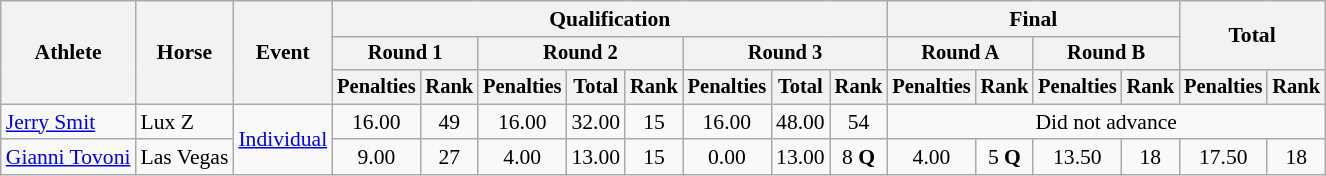<table class="wikitable" style="font-size:90%">
<tr>
<th rowspan="3">Athlete</th>
<th rowspan="3">Horse</th>
<th rowspan="3">Event</th>
<th colspan="8">Qualification</th>
<th colspan="4">Final</th>
<th rowspan=2 colspan=2>Total</th>
</tr>
<tr style="font-size:95%">
<th colspan="2">Round 1</th>
<th colspan="3">Round 2</th>
<th colspan="3">Round 3</th>
<th colspan="2">Round A</th>
<th colspan="2">Round B</th>
</tr>
<tr style="font-size:95%">
<th>Penalties</th>
<th>Rank</th>
<th>Penalties</th>
<th>Total</th>
<th>Rank</th>
<th>Penalties</th>
<th>Total</th>
<th>Rank</th>
<th>Penalties</th>
<th>Rank</th>
<th>Penalties</th>
<th>Rank</th>
<th>Penalties</th>
<th>Rank</th>
</tr>
<tr align=center>
<td align=left><a href='#'>Jerry Smit</a></td>
<td align=left>Lux Z</td>
<td rowspan=2 align=left><a href='#'>Individual</a></td>
<td>16.00</td>
<td>49</td>
<td>16.00</td>
<td>32.00</td>
<td>15</td>
<td>16.00</td>
<td>48.00</td>
<td>54</td>
<td colspan=6>Did not advance</td>
</tr>
<tr align=center>
<td align=left><a href='#'>Gianni Tovoni</a></td>
<td align=left>Las Vegas</td>
<td>9.00</td>
<td>27</td>
<td>4.00</td>
<td>13.00</td>
<td>15</td>
<td>0.00</td>
<td>13.00</td>
<td>8 <strong>Q</strong></td>
<td>4.00</td>
<td>5 <strong>Q</strong></td>
<td>13.50</td>
<td>18</td>
<td>17.50</td>
<td>18</td>
</tr>
</table>
